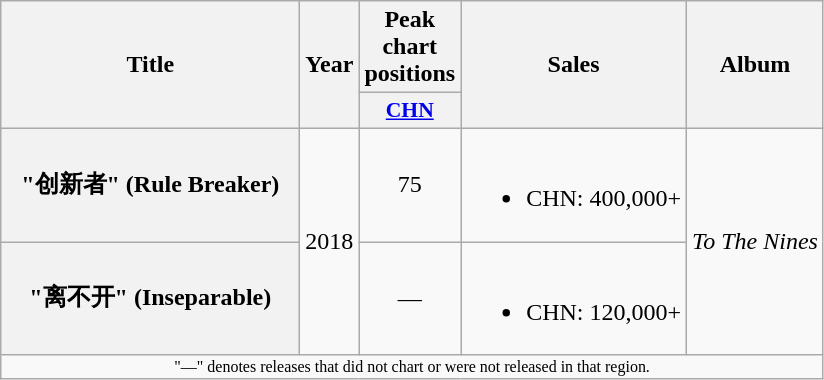<table class="wikitable plainrowheaders" style="text-align:center;">
<tr>
<th scope="col" rowspan="2" style="width:12em;">Title</th>
<th scope="col" rowspan="2">Year</th>
<th colspan="1">Peak chart positions</th>
<th scope="col" rowspan="2">Sales</th>
<th scope="col" rowspan="2">Album</th>
</tr>
<tr>
<th scope="col" style="width:3em;font-size:90%;"><a href='#'>CHN</a><br></th>
</tr>
<tr>
<th scope="row">"创新者" (Rule Breaker)</th>
<td rowspan="2">2018</td>
<td>75</td>
<td><br><ul><li>CHN: 400,000+</li></ul></td>
<td rowspan="2"><em>To The Nines</em></td>
</tr>
<tr>
<th scope="row">"离不开" (Inseparable)</th>
<td>—</td>
<td><br><ul><li>CHN: 120,000+</li></ul></td>
</tr>
<tr>
<td colspan="5" style="font-size:8pt;">"—" denotes releases that did not chart or were not released in that region.</td>
</tr>
</table>
